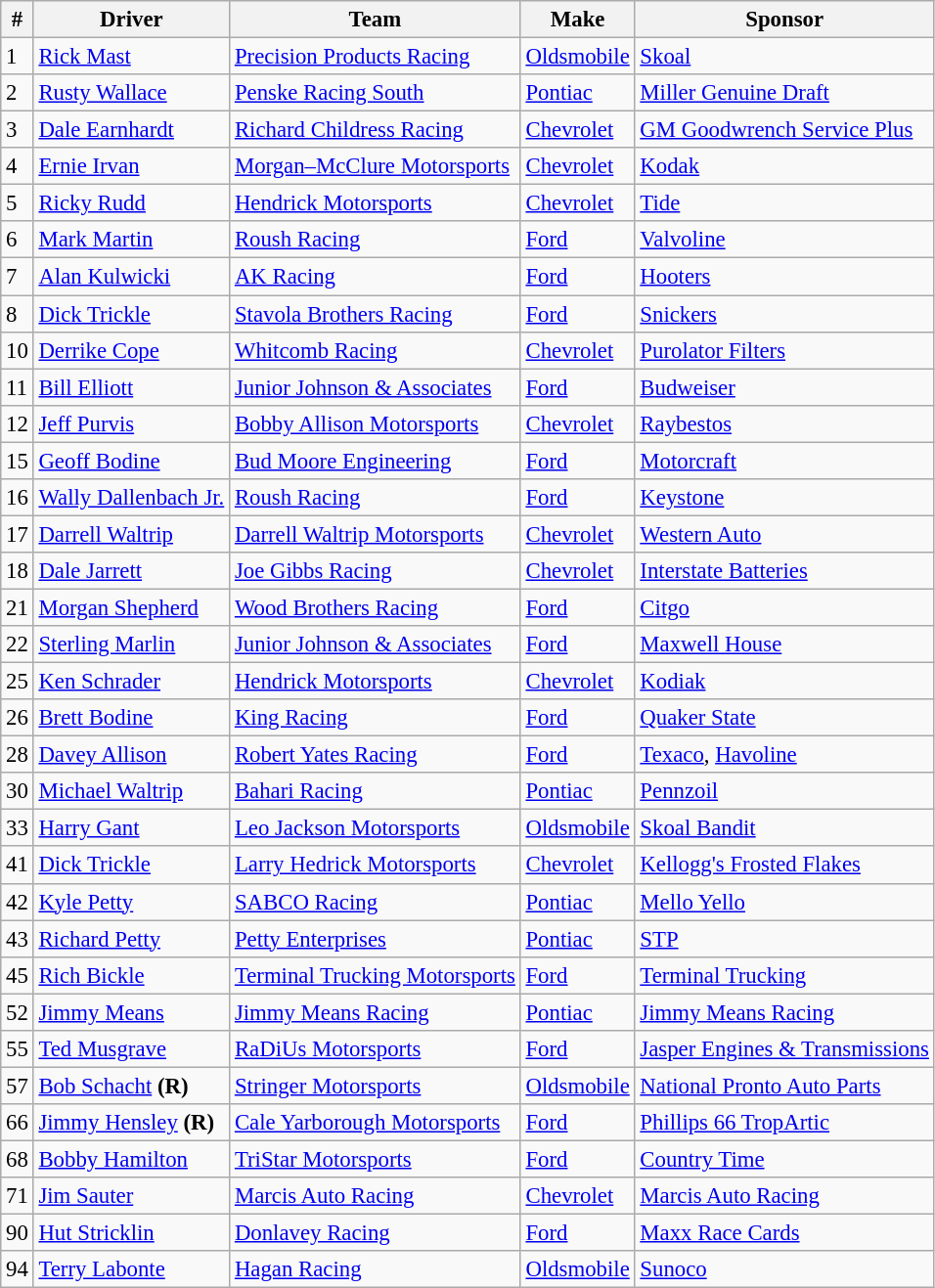<table class="wikitable" style="font-size:95%">
<tr>
<th>#</th>
<th>Driver</th>
<th>Team</th>
<th>Make</th>
<th>Sponsor</th>
</tr>
<tr>
<td>1</td>
<td><a href='#'>Rick Mast</a></td>
<td><a href='#'>Precision Products Racing</a></td>
<td><a href='#'>Oldsmobile</a></td>
<td><a href='#'>Skoal</a></td>
</tr>
<tr>
<td>2</td>
<td><a href='#'>Rusty Wallace</a></td>
<td><a href='#'>Penske Racing South</a></td>
<td><a href='#'>Pontiac</a></td>
<td><a href='#'>Miller Genuine Draft</a></td>
</tr>
<tr>
<td>3</td>
<td><a href='#'>Dale Earnhardt</a></td>
<td><a href='#'>Richard Childress Racing</a></td>
<td><a href='#'>Chevrolet</a></td>
<td><a href='#'>GM Goodwrench Service Plus</a></td>
</tr>
<tr>
<td>4</td>
<td><a href='#'>Ernie Irvan</a></td>
<td><a href='#'>Morgan–McClure Motorsports</a></td>
<td><a href='#'>Chevrolet</a></td>
<td><a href='#'>Kodak</a></td>
</tr>
<tr>
<td>5</td>
<td><a href='#'>Ricky Rudd</a></td>
<td><a href='#'>Hendrick Motorsports</a></td>
<td><a href='#'>Chevrolet</a></td>
<td><a href='#'>Tide</a></td>
</tr>
<tr>
<td>6</td>
<td><a href='#'>Mark Martin</a></td>
<td><a href='#'>Roush Racing</a></td>
<td><a href='#'>Ford</a></td>
<td><a href='#'>Valvoline</a></td>
</tr>
<tr>
<td>7</td>
<td><a href='#'>Alan Kulwicki</a></td>
<td><a href='#'>AK Racing</a></td>
<td><a href='#'>Ford</a></td>
<td><a href='#'>Hooters</a></td>
</tr>
<tr>
<td>8</td>
<td><a href='#'>Dick Trickle</a></td>
<td><a href='#'>Stavola Brothers Racing</a></td>
<td><a href='#'>Ford</a></td>
<td><a href='#'>Snickers</a></td>
</tr>
<tr>
<td>10</td>
<td><a href='#'>Derrike Cope</a></td>
<td><a href='#'>Whitcomb Racing</a></td>
<td><a href='#'>Chevrolet</a></td>
<td><a href='#'>Purolator Filters</a></td>
</tr>
<tr>
<td>11</td>
<td><a href='#'>Bill Elliott</a></td>
<td><a href='#'>Junior Johnson & Associates</a></td>
<td><a href='#'>Ford</a></td>
<td><a href='#'>Budweiser</a></td>
</tr>
<tr>
<td>12</td>
<td><a href='#'>Jeff Purvis</a></td>
<td><a href='#'>Bobby Allison Motorsports</a></td>
<td><a href='#'>Chevrolet</a></td>
<td><a href='#'>Raybestos</a></td>
</tr>
<tr>
<td>15</td>
<td><a href='#'>Geoff Bodine</a></td>
<td><a href='#'>Bud Moore Engineering</a></td>
<td><a href='#'>Ford</a></td>
<td><a href='#'>Motorcraft</a></td>
</tr>
<tr>
<td>16</td>
<td><a href='#'>Wally Dallenbach Jr.</a></td>
<td><a href='#'>Roush Racing</a></td>
<td><a href='#'>Ford</a></td>
<td><a href='#'>Keystone</a></td>
</tr>
<tr>
<td>17</td>
<td><a href='#'>Darrell Waltrip</a></td>
<td><a href='#'>Darrell Waltrip Motorsports</a></td>
<td><a href='#'>Chevrolet</a></td>
<td><a href='#'>Western Auto</a></td>
</tr>
<tr>
<td>18</td>
<td><a href='#'>Dale Jarrett</a></td>
<td><a href='#'>Joe Gibbs Racing</a></td>
<td><a href='#'>Chevrolet</a></td>
<td><a href='#'>Interstate Batteries</a></td>
</tr>
<tr>
<td>21</td>
<td><a href='#'>Morgan Shepherd</a></td>
<td><a href='#'>Wood Brothers Racing</a></td>
<td><a href='#'>Ford</a></td>
<td><a href='#'>Citgo</a></td>
</tr>
<tr>
<td>22</td>
<td><a href='#'>Sterling Marlin</a></td>
<td><a href='#'>Junior Johnson & Associates</a></td>
<td><a href='#'>Ford</a></td>
<td><a href='#'>Maxwell House</a></td>
</tr>
<tr>
<td>25</td>
<td><a href='#'>Ken Schrader</a></td>
<td><a href='#'>Hendrick Motorsports</a></td>
<td><a href='#'>Chevrolet</a></td>
<td><a href='#'>Kodiak</a></td>
</tr>
<tr>
<td>26</td>
<td><a href='#'>Brett Bodine</a></td>
<td><a href='#'>King Racing</a></td>
<td><a href='#'>Ford</a></td>
<td><a href='#'>Quaker State</a></td>
</tr>
<tr>
<td>28</td>
<td><a href='#'>Davey Allison</a></td>
<td><a href='#'>Robert Yates Racing</a></td>
<td><a href='#'>Ford</a></td>
<td><a href='#'>Texaco</a>, <a href='#'>Havoline</a></td>
</tr>
<tr>
<td>30</td>
<td><a href='#'>Michael Waltrip</a></td>
<td><a href='#'>Bahari Racing</a></td>
<td><a href='#'>Pontiac</a></td>
<td><a href='#'>Pennzoil</a></td>
</tr>
<tr>
<td>33</td>
<td><a href='#'>Harry Gant</a></td>
<td><a href='#'>Leo Jackson Motorsports</a></td>
<td><a href='#'>Oldsmobile</a></td>
<td><a href='#'>Skoal Bandit</a></td>
</tr>
<tr>
<td>41</td>
<td><a href='#'>Dick Trickle</a></td>
<td><a href='#'>Larry Hedrick Motorsports</a></td>
<td><a href='#'>Chevrolet</a></td>
<td><a href='#'>Kellogg's Frosted Flakes</a></td>
</tr>
<tr>
<td>42</td>
<td><a href='#'>Kyle Petty</a></td>
<td><a href='#'>SABCO Racing</a></td>
<td><a href='#'>Pontiac</a></td>
<td><a href='#'>Mello Yello</a></td>
</tr>
<tr>
<td>43</td>
<td><a href='#'>Richard Petty</a></td>
<td><a href='#'>Petty Enterprises</a></td>
<td><a href='#'>Pontiac</a></td>
<td><a href='#'>STP</a></td>
</tr>
<tr>
<td>45</td>
<td><a href='#'>Rich Bickle</a></td>
<td><a href='#'>Terminal Trucking Motorsports</a></td>
<td><a href='#'>Ford</a></td>
<td><a href='#'>Terminal Trucking</a></td>
</tr>
<tr>
<td>52</td>
<td><a href='#'>Jimmy Means</a></td>
<td><a href='#'>Jimmy Means Racing</a></td>
<td><a href='#'>Pontiac</a></td>
<td><a href='#'>Jimmy Means Racing</a></td>
</tr>
<tr>
<td>55</td>
<td><a href='#'>Ted Musgrave</a></td>
<td><a href='#'>RaDiUs Motorsports</a></td>
<td><a href='#'>Ford</a></td>
<td><a href='#'>Jasper Engines & Transmissions</a></td>
</tr>
<tr>
<td>57</td>
<td><a href='#'>Bob Schacht</a> <strong>(R)</strong></td>
<td><a href='#'>Stringer Motorsports</a></td>
<td><a href='#'>Oldsmobile</a></td>
<td><a href='#'>National Pronto Auto Parts</a></td>
</tr>
<tr>
<td>66</td>
<td><a href='#'>Jimmy Hensley</a> <strong>(R)</strong></td>
<td><a href='#'>Cale Yarborough Motorsports</a></td>
<td><a href='#'>Ford</a></td>
<td><a href='#'>Phillips 66 TropArtic</a></td>
</tr>
<tr>
<td>68</td>
<td><a href='#'>Bobby Hamilton</a></td>
<td><a href='#'>TriStar Motorsports</a></td>
<td><a href='#'>Ford</a></td>
<td><a href='#'>Country Time</a></td>
</tr>
<tr>
<td>71</td>
<td><a href='#'>Jim Sauter</a></td>
<td><a href='#'>Marcis Auto Racing</a></td>
<td><a href='#'>Chevrolet</a></td>
<td><a href='#'>Marcis Auto Racing</a></td>
</tr>
<tr>
<td>90</td>
<td><a href='#'>Hut Stricklin</a></td>
<td><a href='#'>Donlavey Racing</a></td>
<td><a href='#'>Ford</a></td>
<td><a href='#'>Maxx Race Cards</a></td>
</tr>
<tr>
<td>94</td>
<td><a href='#'>Terry Labonte</a></td>
<td><a href='#'>Hagan Racing</a></td>
<td><a href='#'>Oldsmobile</a></td>
<td><a href='#'>Sunoco</a></td>
</tr>
</table>
